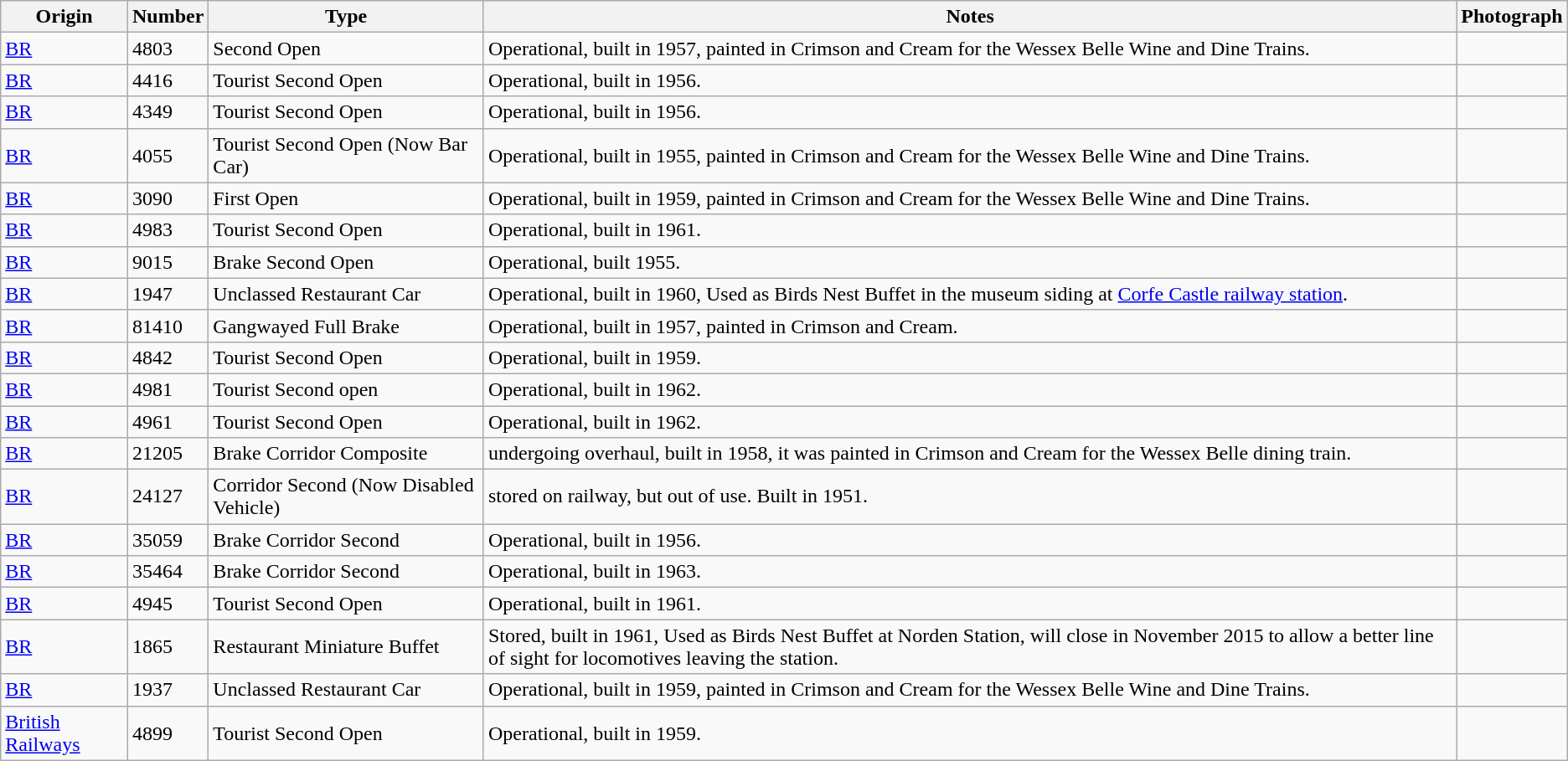<table class="wikitable">
<tr>
<th>Origin</th>
<th>Number</th>
<th>Type</th>
<th>Notes</th>
<th>Photograph</th>
</tr>
<tr>
<td><a href='#'>BR</a></td>
<td>4803</td>
<td>Second Open</td>
<td>Operational, built in 1957, painted in Crimson and Cream for the Wessex Belle Wine and Dine Trains.</td>
<td></td>
</tr>
<tr>
<td><a href='#'>BR</a></td>
<td>4416</td>
<td>Tourist Second Open</td>
<td>Operational, built in 1956.</td>
<td></td>
</tr>
<tr>
<td><a href='#'>BR</a></td>
<td>4349</td>
<td>Tourist Second Open</td>
<td>Operational, built in 1956.</td>
<td></td>
</tr>
<tr>
<td><a href='#'>BR</a></td>
<td>4055</td>
<td>Tourist Second Open (Now Bar Car)</td>
<td>Operational, built in 1955, painted in Crimson and Cream for the Wessex Belle Wine and Dine Trains.</td>
<td></td>
</tr>
<tr>
<td><a href='#'>BR</a></td>
<td>3090</td>
<td>First Open</td>
<td>Operational, built in 1959, painted in Crimson and Cream for the Wessex Belle Wine and Dine Trains.</td>
<td></td>
</tr>
<tr>
<td><a href='#'>BR</a></td>
<td>4983</td>
<td>Tourist Second Open</td>
<td>Operational, built in 1961.</td>
<td></td>
</tr>
<tr>
<td><a href='#'>BR</a></td>
<td>9015</td>
<td>Brake Second Open</td>
<td>Operational, built 1955.</td>
<td></td>
</tr>
<tr>
<td><a href='#'>BR</a></td>
<td>1947</td>
<td>Unclassed Restaurant Car</td>
<td>Operational, built in 1960, Used as Birds Nest Buffet in the museum siding at <a href='#'>Corfe Castle railway station</a>.</td>
<td></td>
</tr>
<tr>
<td><a href='#'>BR</a></td>
<td>81410</td>
<td>Gangwayed Full Brake</td>
<td>Operational, built in 1957, painted in Crimson and Cream.</td>
<td></td>
</tr>
<tr>
<td><a href='#'>BR</a></td>
<td>4842</td>
<td>Tourist Second Open</td>
<td>Operational, built in 1959.</td>
<td></td>
</tr>
<tr>
<td><a href='#'>BR</a></td>
<td>4981</td>
<td>Tourist Second open</td>
<td>Operational, built in 1962.</td>
<td></td>
</tr>
<tr>
<td><a href='#'>BR</a></td>
<td>4961</td>
<td>Tourist Second Open</td>
<td>Operational, built in 1962.</td>
<td></td>
</tr>
<tr>
<td><a href='#'>BR</a></td>
<td>21205</td>
<td>Brake Corridor Composite</td>
<td>undergoing overhaul, built in 1958, it was painted in Crimson and Cream for the Wessex Belle dining train.</td>
<td></td>
</tr>
<tr>
<td><a href='#'>BR</a></td>
<td>24127</td>
<td>Corridor Second (Now Disabled Vehicle)</td>
<td>stored on railway, but out of use. Built in 1951.</td>
<td></td>
</tr>
<tr>
<td><a href='#'>BR</a></td>
<td>35059</td>
<td>Brake Corridor Second</td>
<td>Operational, built in 1956.</td>
<td></td>
</tr>
<tr>
<td><a href='#'>BR</a></td>
<td>35464</td>
<td>Brake Corridor Second</td>
<td>Operational, built in 1963.</td>
<td></td>
</tr>
<tr>
<td><a href='#'>BR</a></td>
<td>4945</td>
<td>Tourist Second Open</td>
<td>Operational, built in 1961.</td>
<td></td>
</tr>
<tr>
<td><a href='#'>BR</a></td>
<td>1865</td>
<td>Restaurant Miniature Buffet</td>
<td>Stored, built in 1961, Used as Birds Nest Buffet at Norden Station, will close in November 2015 to allow a better line of sight for locomotives leaving the station.</td>
<td></td>
</tr>
<tr>
<td><a href='#'>BR</a></td>
<td>1937</td>
<td>Unclassed Restaurant Car</td>
<td>Operational, built in 1959, painted in Crimson and Cream for the Wessex Belle Wine and Dine Trains.</td>
<td></td>
</tr>
<tr>
<td><a href='#'>British Railways</a></td>
<td>4899</td>
<td>Tourist Second Open</td>
<td>Operational, built in 1959.</td>
<td></td>
</tr>
</table>
